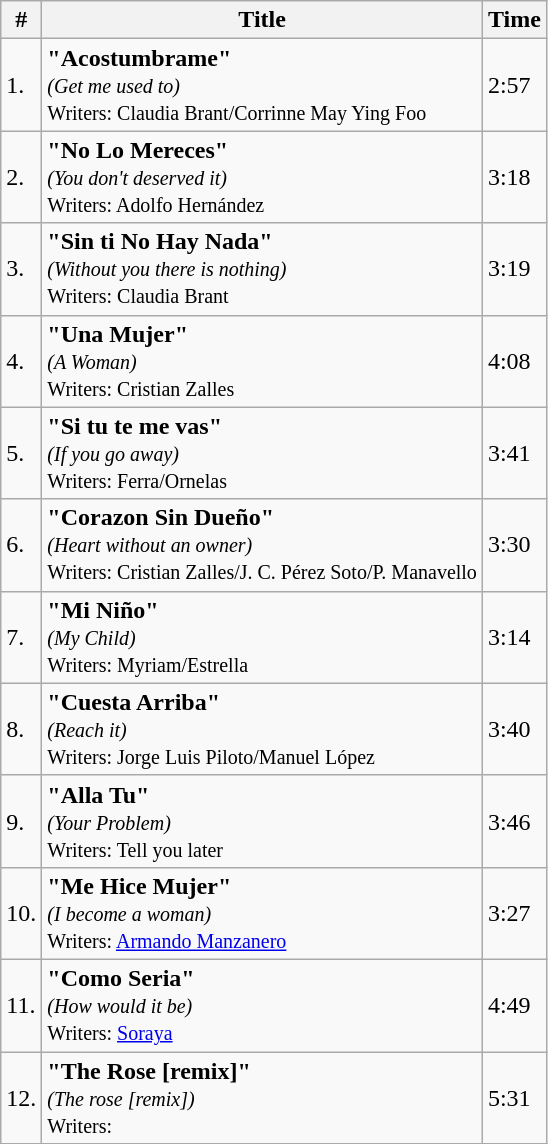<table class="wikitable sortable">
<tr>
<th>#</th>
<th>Title</th>
<th>Time</th>
</tr>
<tr>
<td>1.</td>
<td><strong>"Acostumbrame"</strong> <br><small><em>(Get me used to)</em> <br>Writers: Claudia Brant/Corrinne May Ying Foo</small></td>
<td>2:57</td>
</tr>
<tr>
<td>2.</td>
<td><strong>"No Lo Mereces"</strong><br><small><em>(You don't deserved it)</em> <br>Writers: Adolfo Hernández</small></td>
<td>3:18</td>
</tr>
<tr>
<td>3.</td>
<td><strong>"Sin ti No Hay Nada"</strong><br><small><em>(Without you there is nothing)</em> <br>Writers: Claudia Brant</small></td>
<td>3:19</td>
</tr>
<tr>
<td>4.</td>
<td><strong>"Una Mujer"</strong><br><small><em>(A Woman)</em> <br>Writers: Cristian Zalles</small></td>
<td>4:08</td>
</tr>
<tr>
<td>5.</td>
<td><strong>"Si tu te me vas"</strong><br><small><em>(If you go away)</em> <br>Writers: Ferra/Ornelas</small></td>
<td>3:41</td>
</tr>
<tr>
<td>6.</td>
<td><strong>"Corazon Sin Dueño"</strong><br><small><em>(Heart without an owner)</em> <br>Writers: Cristian Zalles/J. C. Pérez Soto/P. Manavello</small></td>
<td>3:30</td>
</tr>
<tr>
<td>7.</td>
<td><strong>"Mi Niño"</strong><br><small><em>(My Child)</em> <br>Writers: Myriam/Estrella</small></td>
<td>3:14</td>
</tr>
<tr>
<td>8.</td>
<td><strong>"Cuesta Arriba"</strong><br><small><em>(Reach it)</em> <br>Writers: Jorge Luis Piloto/Manuel López</small></td>
<td>3:40</td>
</tr>
<tr>
<td>9.</td>
<td><strong>"Alla Tu"</strong><br><small><em>(Your Problem)</em> <br>Writers: Tell you later</small></td>
<td>3:46</td>
</tr>
<tr>
<td>10.</td>
<td><strong>"Me Hice Mujer"</strong> <br><small> <em>(I become a woman)</em> <br>Writers: <a href='#'>Armando Manzanero</a></small></td>
<td>3:27</td>
</tr>
<tr>
<td>11.</td>
<td><strong>"Como Seria"</strong> <br><small> <em>(How would it be)</em> <br>Writers: <a href='#'>Soraya</a></small></td>
<td>4:49</td>
</tr>
<tr>
<td>12.</td>
<td><strong>"The Rose [remix]"</strong> <br><small> <em>(The rose [remix])</em> <br>Writers:</small></td>
<td>5:31</td>
</tr>
<tr>
</tr>
</table>
